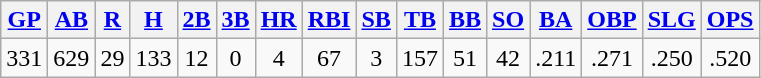<table class="wikitable">
<tr>
<th><a href='#'>GP</a></th>
<th><a href='#'>AB</a></th>
<th><a href='#'>R</a></th>
<th><a href='#'>H</a></th>
<th><a href='#'>2B</a></th>
<th><a href='#'>3B</a></th>
<th><a href='#'>HR</a></th>
<th><a href='#'>RBI</a></th>
<th><a href='#'>SB</a></th>
<th><a href='#'>TB</a></th>
<th><a href='#'>BB</a></th>
<th><a href='#'>SO</a></th>
<th><a href='#'>BA</a></th>
<th><a href='#'>OBP</a></th>
<th><a href='#'>SLG</a></th>
<th><a href='#'>OPS</a></th>
</tr>
<tr align=center>
<td>331</td>
<td>629</td>
<td>29</td>
<td>133</td>
<td>12</td>
<td>0</td>
<td>4</td>
<td>67</td>
<td>3</td>
<td>157</td>
<td>51</td>
<td>42</td>
<td>.211</td>
<td>.271</td>
<td>.250</td>
<td>.520</td>
</tr>
</table>
